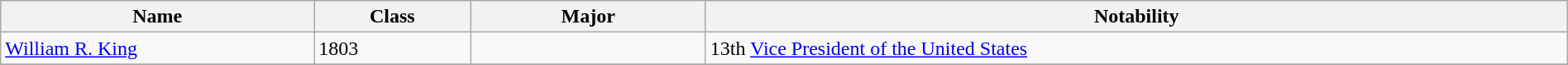<table class="wikitable" width="100%">
<tr>
<th width="20%">Name</th>
<th width="10%">Class</th>
<th width="15%">Major</th>
<th width="55%">Notability</th>
</tr>
<tr>
<td><a href='#'>William R. King</a></td>
<td>1803</td>
<td></td>
<td>13th <a href='#'>Vice President of the United States</a></td>
</tr>
<tr>
</tr>
</table>
